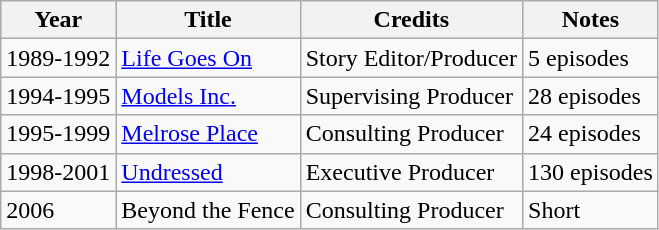<table class="wikitable">
<tr>
<th>Year</th>
<th>Title</th>
<th>Credits</th>
<th>Notes</th>
</tr>
<tr>
<td>1989-1992</td>
<td><a href='#'>Life Goes On</a></td>
<td>Story Editor/Producer</td>
<td>5 episodes</td>
</tr>
<tr>
<td>1994-1995</td>
<td><a href='#'>Models Inc.</a></td>
<td>Supervising Producer</td>
<td>28 episodes</td>
</tr>
<tr>
<td>1995-1999</td>
<td><a href='#'>Melrose Place</a></td>
<td>Consulting Producer</td>
<td>24 episodes</td>
</tr>
<tr>
<td>1998-2001</td>
<td><a href='#'>Undressed</a></td>
<td>Executive Producer</td>
<td>130 episodes</td>
</tr>
<tr>
<td>2006</td>
<td>Beyond the Fence</td>
<td>Consulting Producer</td>
<td>Short</td>
</tr>
</table>
